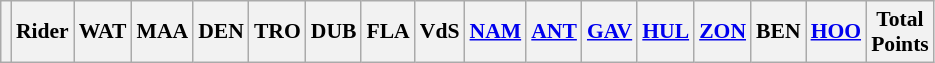<table class="wikitable" style="font-size: 90%; text-align:center">
<tr style="vertical-align:middle;">
<th style="vertical-align:middle"></th>
<th style="vertical-align:middle;background">Rider</th>
<th>WAT<br></th>
<th>MAA<br></th>
<th>DEN<br></th>
<th>TRO<br></th>
<th>DUB<br></th>
<th>FLA<br></th>
<th>VdS<br></th>
<th><a href='#'>NAM</a><br></th>
<th><a href='#'>ANT</a><br></th>
<th><a href='#'>GAV</a><br></th>
<th><a href='#'>HUL</a><br></th>
<th><a href='#'>ZON</a><br></th>
<th>BEN<br></th>
<th><a href='#'>HOO</a><br></th>
<th align="center">Total<br>Points</th>
</tr>
</table>
